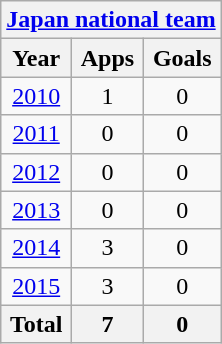<table class="wikitable" style="text-align:center">
<tr>
<th colspan=3><a href='#'>Japan national team</a></th>
</tr>
<tr>
<th>Year</th>
<th>Apps</th>
<th>Goals</th>
</tr>
<tr>
<td><a href='#'>2010</a></td>
<td>1</td>
<td>0</td>
</tr>
<tr>
<td><a href='#'>2011</a></td>
<td>0</td>
<td>0</td>
</tr>
<tr>
<td><a href='#'>2012</a></td>
<td>0</td>
<td>0</td>
</tr>
<tr>
<td><a href='#'>2013</a></td>
<td>0</td>
<td>0</td>
</tr>
<tr>
<td><a href='#'>2014</a></td>
<td>3</td>
<td>0</td>
</tr>
<tr>
<td><a href='#'>2015</a></td>
<td>3</td>
<td>0</td>
</tr>
<tr>
<th>Total</th>
<th>7</th>
<th>0</th>
</tr>
</table>
